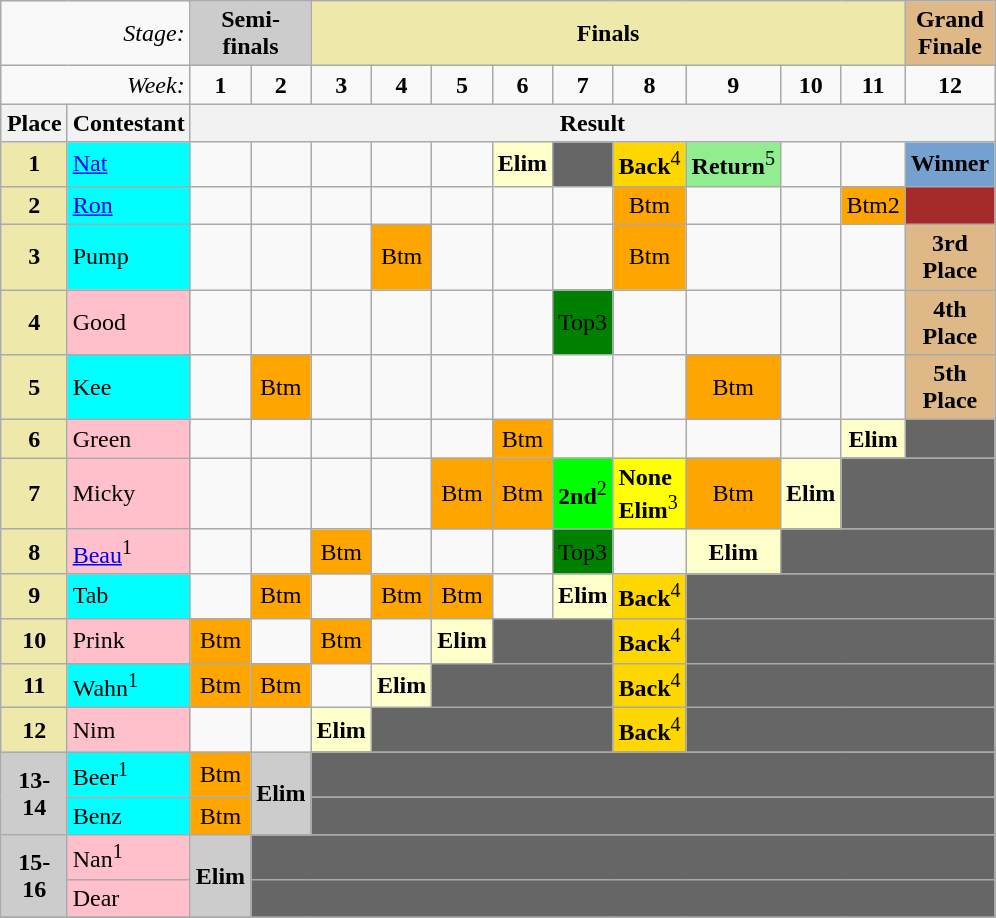<table class="wikitable" width=40% style="margin:1em auto;">
<tr>
<td width=30% colspan="2" align="right"><em>Stage:</em></td>
<td colspan="2" bgcolor="CCCCCC" align="Center"><strong>Semi-finals</strong></td>
<td colspan="9" bgcolor="palegoldenrod" align="Center"><strong>Finals</strong></td>
<td colspan="1" bgcolor="#DEB887" align="Center"><strong>Grand Finale</strong></td>
</tr>
<tr>
<td colspan="2" align="right"><em>Week:</em></td>
<td align="center"><strong>1</strong></td>
<td align="center"><strong>2</strong></td>
<td align="center"><strong>3</strong></td>
<td align="center"><strong>4</strong></td>
<td align="center"><strong>5</strong></td>
<td align="center"><strong>6</strong></td>
<td align="center"><strong>7</strong></td>
<td align="center"><strong>8</strong></td>
<td align="center"><strong>9</strong></td>
<td align="center"><strong>10</strong></td>
<td align="center"><strong>11</strong></td>
<td align="center"><strong>12</strong></td>
</tr>
<tr>
<th>Place</th>
<th>Contestant</th>
<th colspan="12" align="center">Result</th>
</tr>
<tr>
<td align="center"  bgcolor="palegoldenrod"><strong>1</strong></td>
<td bgcolor="cyan"><a href='#'>Nat</a></td>
<td></td>
<td></td>
<td></td>
<td></td>
<td></td>
<td bgcolor="FFFFCC" align="center"><strong>Elim</strong></td>
<td colspan="1" bgcolor="666666"></td>
<td style="background:gold" ; padding-left: 1em;" width="20%" = "Center"><strong>Back</strong><sup>4</sup></td>
<td style="background:lightgreen" ; padding-left: 1em;" width="20%" = "Center"><strong>Return</strong><sup>5</sup></td>
<td></td>
<td></td>
<td style="color:black; text-align:center; background-color:#75A1D0"><strong>Winner</strong></td>
</tr>
<tr>
<td align="center"  bgcolor="palegoldenrod"><strong>2</strong></td>
<td bgcolor="cyan"><a href='#'>Ron</a></td>
<td></td>
<td></td>
<td></td>
<td></td>
<td></td>
<td></td>
<td></td>
<td bgcolor="orange" align="center">Btm</td>
<td></td>
<td></td>
<td bgcolor="orange" align="center">Btm2</td>
<td bgcolor="#A52A2A" align="center"></td>
</tr>
<tr>
<td align="center"  bgcolor="palegoldenrod"><strong>3</strong></td>
<td bgcolor="cyan">Pump</td>
<td></td>
<td></td>
<td></td>
<td bgcolor="orange" align="center">Btm</td>
<td></td>
<td></td>
<td></td>
<td bgcolor="orange" align="center">Btm</td>
<td></td>
<td></td>
<td></td>
<td bgcolor="#DEB887" align="center"><strong>3rd Place</strong></td>
</tr>
<tr>
<td align="center"  bgcolor="palegoldenrod"><strong>4</strong></td>
<td bgcolor="pink">Good</td>
<td></td>
<td></td>
<td></td>
<td></td>
<td></td>
<td></td>
<td style="background:green" ; padding-left: 1em;" width="50%" = "Center">Top3</td>
<td></td>
<td></td>
<td></td>
<td></td>
<td bgcolor="#DEB887" align="center"><strong>4th Place</strong></td>
</tr>
<tr>
<td align="center"  bgcolor="palegoldenrod"><strong>5</strong></td>
<td bgcolor="cyan">Kee</td>
<td></td>
<td bgcolor="orange" align="center">Btm</td>
<td></td>
<td></td>
<td></td>
<td></td>
<td></td>
<td></td>
<td bgcolor="orange" align="center">Btm</td>
<td></td>
<td></td>
<td bgcolor="#DEB887" align="center"><strong>5th Place</strong></td>
</tr>
<tr>
<td align="center"  bgcolor="palegoldenrod"><strong>6</strong></td>
<td bgcolor="pink">Green</td>
<td></td>
<td></td>
<td></td>
<td></td>
<td></td>
<td bgcolor="orange" align="center">Btm</td>
<td></td>
<td></td>
<td></td>
<td></td>
<td bgcolor="FFFFCC" align="center"><strong>Elim</strong></td>
<td colspan="1" bgcolor="666666"></td>
</tr>
<tr>
<td align="center"  bgcolor="palegoldenrod"><strong>7</strong></td>
<td bgcolor="pink">Micky</td>
<td></td>
<td></td>
<td></td>
<td></td>
<td bgcolor="orange" align="center">Btm</td>
<td bgcolor="orange" align="center">Btm</td>
<td style="background:lime" ; padding-left: 1em;" width="50%" = "Center"><strong>2nd</strong><sup>2</sup></td>
<td style="background:yellow" ; padding-left: 1em;" width="30%" = "Center"><strong>None Elim</strong><sup>3</sup></td>
<td bgcolor="orange" align="center">Btm</td>
<td bgcolor="FFFFCC" align="center"><strong>Elim</strong></td>
<td colspan="2" bgcolor="666666"></td>
</tr>
<tr>
<td align="center"  bgcolor="palegoldenrod"><strong>8</strong></td>
<td bgcolor="pink"><a href='#'>Beau</a><sup>1</sup></td>
<td></td>
<td></td>
<td bgcolor="orange" align="center">Btm</td>
<td></td>
<td></td>
<td></td>
<td style="background:green" ; padding-left: 1em;" width="50%" = "Center">Top3</td>
<td></td>
<td bgcolor="FFFFCC" align="center"><strong>Elim</strong></td>
<td colspan="3" bgcolor="666666"></td>
</tr>
<tr>
<td align="center"  bgcolor="palegoldenrod"><strong>9</strong></td>
<td bgcolor="cyan">Tab</td>
<td></td>
<td bgcolor="orange" align="center">Btm</td>
<td></td>
<td bgcolor="orange" align="center">Btm</td>
<td bgcolor="orange" align="center">Btm</td>
<td></td>
<td bgcolor="FFFFCC" align="center"><strong>Elim</strong></td>
<td style="background:gold" ; padding-left: 1em;" width="20%" = "Center"><strong>Back</strong><sup>4</sup></td>
<td colspan="4" bgcolor="666666"></td>
</tr>
<tr>
<td align="center"  bgcolor="palegoldenrod"><strong>10</strong></td>
<td bgcolor="pink">Prink</td>
<td bgcolor="orange" align="center">Btm</td>
<td></td>
<td bgcolor="orange" align="center">Btm</td>
<td></td>
<td bgcolor="FFFFCC" align="center"><strong>Elim</strong></td>
<td colspan="2" bgcolor="666666"></td>
<td style="background:gold" ; padding-left: 1em;" width="20%" = "Center"><strong>Back</strong><sup>4</sup></td>
<td colspan="4" bgcolor="666666"></td>
</tr>
<tr>
<td align="center"  bgcolor="palegoldenrod"><strong>11</strong></td>
<td bgcolor="cyan">Wahn<sup>1</sup></td>
<td bgcolor="orange" align="center">Btm</td>
<td bgcolor="orange" align="center">Btm</td>
<td></td>
<td bgcolor="FFFFCC" align="center"><strong>Elim</strong></td>
<td colspan="3" bgcolor="666666"></td>
<td style="background:gold" ; padding-left: 1em;" width="20%" = "Center"><strong>Back</strong><sup>4</sup></td>
<td colspan="4" bgcolor="666666"></td>
</tr>
<tr>
<td align="center"  bgcolor="palegoldenrod"><strong>12</strong></td>
<td bgcolor="pink">Nim</td>
<td></td>
<td></td>
<td bgcolor="FFFFCC" align="center"><strong>Elim</strong></td>
<td colspan="4" bgcolor="666666"></td>
<td style="background:gold" ; padding-left: 1em;" width="20%" = "Center"><strong>Back</strong><sup>4</sup></td>
<td colspan="4" bgcolor="666666"></td>
</tr>
<tr>
<td align="center" bgcolor="#CCCCCC" rowspan="2"><strong>13-14</strong></td>
<td bgcolor="cyan">Beer<sup>1</sup></td>
<td bgcolor="orange" align="center">Btm</td>
<td bgcolor="#CCCCCC" align="center" rowspan=2><strong>Elim</strong></td>
<td colspan="10" bgcolor="666666"></td>
</tr>
<tr>
<td bgcolor="cyan">Benz</td>
<td bgcolor="orange" align="center">Btm</td>
<td colspan="10" bgcolor="666666"></td>
</tr>
<tr>
<td align="center" bgcolor="#CCCCCC" rowspan="2"><strong>15-16</strong></td>
<td bgcolor="pink">Nan<sup>1</sup></td>
<td bgcolor="#CCCCCC" align="center" rowspan=2><strong>Elim</strong></td>
<td colspan="11" bgcolor="666666"></td>
</tr>
<tr>
<td bgcolor="pink">Dear</td>
<td colspan="11" bgcolor="666666"></td>
</tr>
<tr>
</tr>
</table>
